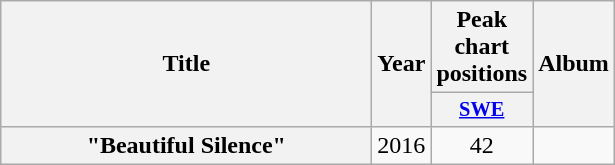<table class="wikitable plainrowheaders" style="text-align:center;">
<tr>
<th scope="col" rowspan="2" style="width:15em;">Title</th>
<th scope="col" rowspan="2" style="width:1em;">Year</th>
<th scope="col" colspan="1">Peak chart positions</th>
<th scope="col" rowspan="2">Album</th>
</tr>
<tr>
<th style="width:3em;font-size:85%;"><a href='#'>SWE</a><br></th>
</tr>
<tr>
<th scope="row">"Beautiful Silence"</th>
<td>2016</td>
<td>42</td>
<td></td>
</tr>
</table>
